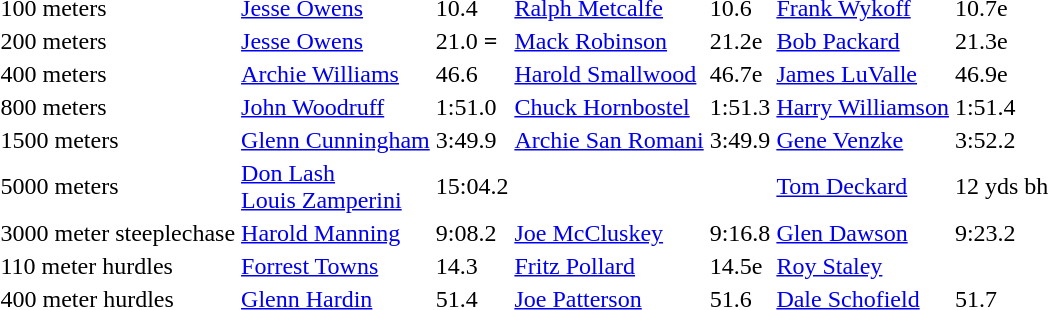<table>
<tr>
<td>100 meters</td>
<td><a href='#'>Jesse Owens</a></td>
<td>10.4</td>
<td><a href='#'>Ralph Metcalfe</a></td>
<td>10.6</td>
<td><a href='#'>Frank Wykoff</a></td>
<td>10.7e</td>
</tr>
<tr>
<td>200 meters</td>
<td><a href='#'>Jesse Owens</a></td>
<td>21.0 <strong>=</strong></td>
<td><a href='#'>Mack Robinson</a></td>
<td>21.2e</td>
<td><a href='#'>Bob Packard</a></td>
<td>21.3e</td>
</tr>
<tr>
<td>400 meters</td>
<td><a href='#'>Archie Williams</a></td>
<td>46.6</td>
<td><a href='#'>Harold Smallwood</a></td>
<td>46.7e</td>
<td><a href='#'>James LuValle</a></td>
<td>46.9e</td>
</tr>
<tr>
<td>800 meters</td>
<td><a href='#'>John Woodruff</a></td>
<td>1:51.0</td>
<td><a href='#'>Chuck Hornbostel</a></td>
<td>1:51.3</td>
<td><a href='#'>Harry Williamson</a></td>
<td>1:51.4</td>
</tr>
<tr>
<td>1500 meters</td>
<td><a href='#'>Glenn Cunningham</a></td>
<td>3:49.9</td>
<td><a href='#'>Archie San Romani</a></td>
<td>3:49.9</td>
<td><a href='#'>Gene Venzke</a></td>
<td>3:52.2</td>
</tr>
<tr>
<td>5000 meters</td>
<td><a href='#'>Don Lash</a><br><a href='#'>Louis Zamperini</a></td>
<td>15:04.2</td>
<td></td>
<td></td>
<td><a href='#'>Tom Deckard</a></td>
<td>12 yds bh</td>
</tr>
<tr>
<td>3000 meter steeplechase</td>
<td><a href='#'>Harold Manning</a></td>
<td>9:08.2 <strong></strong></td>
<td><a href='#'>Joe McCluskey</a></td>
<td>9:16.8</td>
<td><a href='#'>Glen Dawson</a></td>
<td>9:23.2</td>
</tr>
<tr>
<td>110 meter hurdles</td>
<td><a href='#'>Forrest Towns</a></td>
<td>14.3</td>
<td><a href='#'>Fritz Pollard</a></td>
<td>14.5e</td>
<td><a href='#'>Roy Staley</a></td>
<td></td>
</tr>
<tr>
<td>400 meter hurdles</td>
<td><a href='#'>Glenn Hardin</a></td>
<td>51.4</td>
<td><a href='#'>Joe Patterson</a></td>
<td>51.6</td>
<td><a href='#'>Dale Schofield</a></td>
<td>51.7</td>
</tr>
</table>
